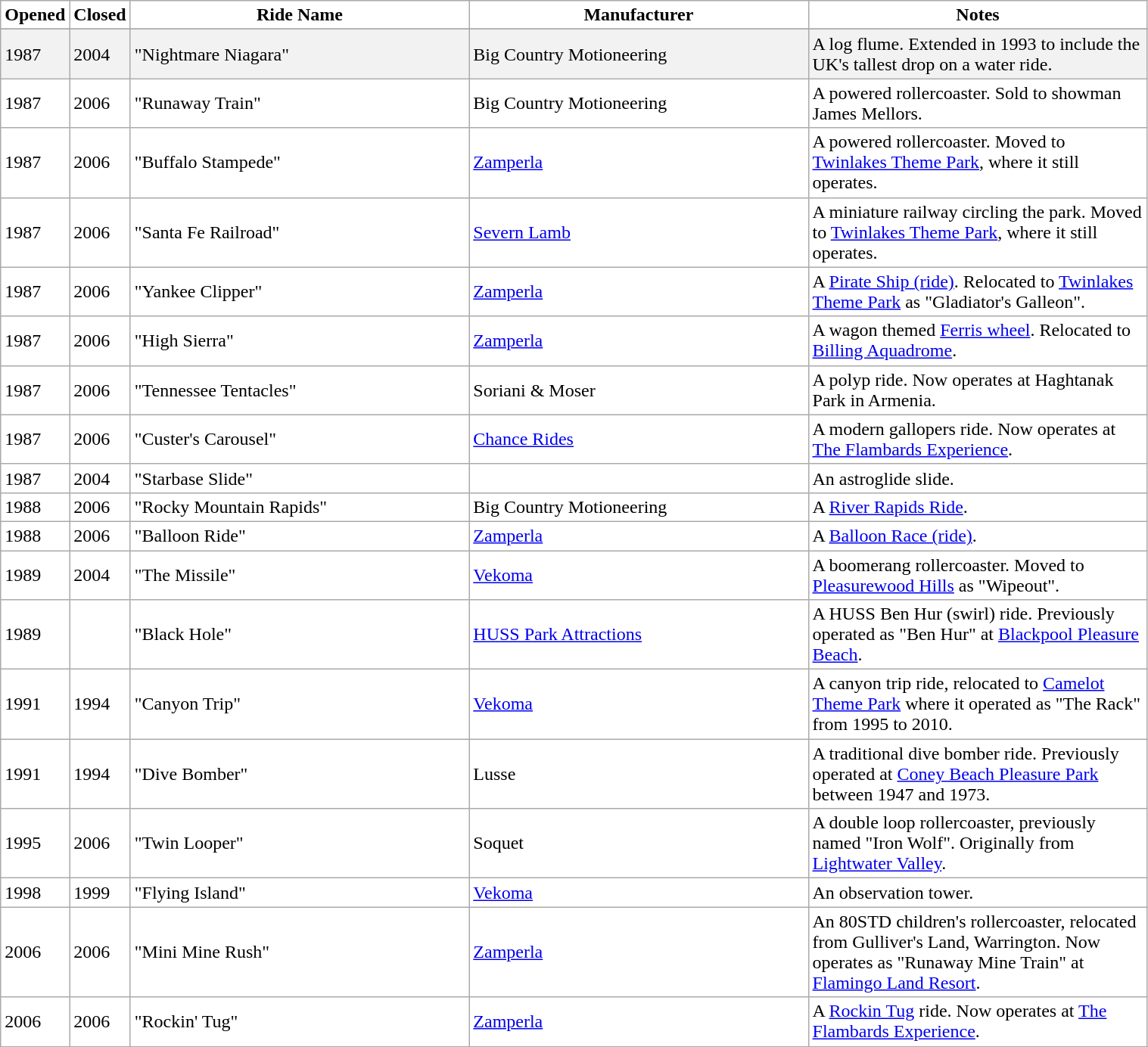<table class="wikitable"  style="width:80%; background:#fff;">
<tr>
<th style="background:#fff; width:5%;">Opened</th>
<th style="background:#fff; width:5%;">Closed</th>
<th style="background:#fff; width:30%;">Ride Name</th>
<th style="background:#fff; width:30%;">Manufacturer</th>
<th style="background:#fff; width:40%;">Notes</th>
</tr>
<tr style="background:#f2f2f2;"|>
</tr>
<tr style="background:#f2f2f2;"|>
<td>1987</td>
<td>2004</td>
<td>"Nightmare Niagara"</td>
<td>Big Country Motioneering</td>
<td>A log flume. Extended in 1993 to include the UK's tallest drop on a water ride.</td>
</tr>
<tr style="background:#fff;"|>
<td>1987</td>
<td>2006</td>
<td>"Runaway Train"</td>
<td>Big Country Motioneering</td>
<td>A powered rollercoaster. Sold to showman James Mellors.</td>
</tr>
<tr style="background:#fff;"|>
<td>1987</td>
<td>2006</td>
<td>"Buffalo Stampede"</td>
<td><a href='#'>Zamperla</a></td>
<td>A powered rollercoaster. Moved to <a href='#'>Twinlakes Theme Park</a>, where it still operates.</td>
</tr>
<tr style="background:#fff;"|>
<td>1987</td>
<td>2006</td>
<td>"Santa Fe Railroad"</td>
<td><a href='#'>Severn Lamb</a></td>
<td>A miniature railway circling the park. Moved to <a href='#'>Twinlakes Theme Park</a>, where it still operates.</td>
</tr>
<tr style="background:#fff;"|>
<td>1987</td>
<td>2006</td>
<td>"Yankee Clipper"</td>
<td><a href='#'>Zamperla</a></td>
<td>A <a href='#'>Pirate Ship (ride)</a>. Relocated to <a href='#'>Twinlakes Theme Park</a> as "Gladiator's Galleon".</td>
</tr>
<tr style="background:#fff;"|>
<td>1987</td>
<td>2006</td>
<td>"High Sierra"</td>
<td><a href='#'>Zamperla</a></td>
<td>A wagon themed <a href='#'>Ferris wheel</a>. Relocated to <a href='#'>Billing Aquadrome</a>.</td>
</tr>
<tr style="background:#fff;"|>
<td>1987</td>
<td>2006</td>
<td>"Tennessee Tentacles"</td>
<td>Soriani & Moser</td>
<td>A polyp ride. Now operates at Haghtanak Park in Armenia.</td>
</tr>
<tr style="background:#fff;"|>
<td>1987</td>
<td>2006</td>
<td>"Custer's Carousel"</td>
<td><a href='#'>Chance Rides</a></td>
<td>A modern gallopers ride. Now operates at <a href='#'>The Flambards Experience</a>.</td>
</tr>
<tr style="background:#fff;"|>
<td>1987</td>
<td>2004</td>
<td>"Starbase Slide"</td>
<td></td>
<td>An astroglide slide.</td>
</tr>
<tr style="background:#fff;"|>
<td>1988</td>
<td>2006</td>
<td>"Rocky Mountain Rapids"</td>
<td>Big Country Motioneering</td>
<td>A <a href='#'>River Rapids Ride</a>.</td>
</tr>
<tr style="background:#fff;"|>
<td>1988</td>
<td>2006</td>
<td>"Balloon Ride"</td>
<td><a href='#'>Zamperla</a></td>
<td>A <a href='#'>Balloon Race (ride)</a>.</td>
</tr>
<tr style="background:#fff;"|>
<td>1989</td>
<td>2004</td>
<td>"The Missile"</td>
<td><a href='#'>Vekoma</a></td>
<td>A boomerang rollercoaster. Moved to <a href='#'>Pleasurewood Hills</a> as "Wipeout".</td>
</tr>
<tr style="background:#fff;"|>
<td>1989</td>
<td></td>
<td>"Black Hole"</td>
<td><a href='#'>HUSS Park Attractions</a></td>
<td>A HUSS Ben Hur (swirl) ride. Previously operated as "Ben Hur" at <a href='#'>Blackpool Pleasure Beach</a>.</td>
</tr>
<tr style="background:#fff;"|>
<td>1991</td>
<td>1994</td>
<td>"Canyon Trip"</td>
<td><a href='#'>Vekoma</a></td>
<td>A canyon trip ride, relocated to <a href='#'>Camelot Theme Park</a> where it operated as "The Rack" from 1995 to 2010.</td>
</tr>
<tr style="background:#fff;"|>
<td>1991</td>
<td>1994</td>
<td>"Dive Bomber"</td>
<td>Lusse</td>
<td>A traditional dive bomber ride. Previously operated at <a href='#'>Coney Beach Pleasure Park</a> between 1947 and 1973.</td>
</tr>
<tr style="background:#fff;"|>
<td>1995</td>
<td>2006</td>
<td>"Twin Looper"</td>
<td>Soquet</td>
<td>A double loop rollercoaster, previously named "Iron Wolf". Originally from <a href='#'>Lightwater Valley</a>.</td>
</tr>
<tr style="background:#fff;"|>
<td>1998</td>
<td>1999</td>
<td>"Flying Island"</td>
<td><a href='#'>Vekoma</a></td>
<td>An observation tower.</td>
</tr>
<tr style="background:#fff;"|>
<td>2006</td>
<td>2006</td>
<td>"Mini Mine Rush"</td>
<td><a href='#'>Zamperla</a></td>
<td>An 80STD children's rollercoaster, relocated from Gulliver's Land, Warrington. Now operates as "Runaway Mine Train" at <a href='#'>Flamingo Land Resort</a>.</td>
</tr>
<tr style="background:#fff;"|>
<td>2006</td>
<td>2006</td>
<td>"Rockin' Tug"</td>
<td><a href='#'>Zamperla</a></td>
<td>A <a href='#'>Rockin Tug</a> ride. Now operates at <a href='#'>The Flambards Experience</a>.</td>
</tr>
<tr style="background:#fff;"|>
</tr>
<tr style="background:#fff;"|>
</tr>
<tr style="background:#fff;"|>
</tr>
</table>
